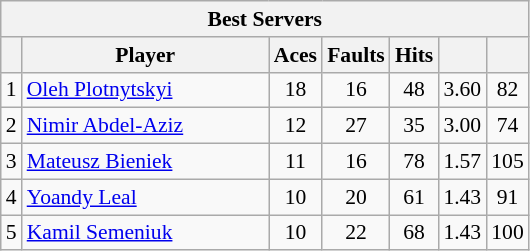<table class="wikitable sortable" style=font-size:90%>
<tr>
<th colspan=7>Best Servers</th>
</tr>
<tr>
<th></th>
<th width=158>Player</th>
<th width=20>Aces</th>
<th width=20>Faults</th>
<th width=20>Hits</th>
<th width=20></th>
<th width=20></th>
</tr>
<tr>
<td align=center>1</td>
<td> <a href='#'>Oleh Plotnytskyi</a></td>
<td align=center>18</td>
<td align=center>16</td>
<td align=center>48</td>
<td align=center>3.60</td>
<td align=center>82</td>
</tr>
<tr>
<td align=center>2</td>
<td> <a href='#'>Nimir Abdel-Aziz</a></td>
<td align=center>12</td>
<td align=center>27</td>
<td align=center>35</td>
<td align=center>3.00</td>
<td align=center>74</td>
</tr>
<tr>
<td align=center>3</td>
<td> <a href='#'>Mateusz Bieniek</a></td>
<td align=center>11</td>
<td align=center>16</td>
<td align=center>78</td>
<td align=center>1.57</td>
<td align=center>105</td>
</tr>
<tr>
<td align=center>4</td>
<td> <a href='#'>Yoandy Leal</a></td>
<td align=center>10</td>
<td align=center>20</td>
<td align=center>61</td>
<td align=center>1.43</td>
<td align=center>91</td>
</tr>
<tr>
<td align=center>5</td>
<td> <a href='#'>Kamil Semeniuk</a></td>
<td align=center>10</td>
<td align=center>22</td>
<td align=center>68</td>
<td align=center>1.43</td>
<td align=center>100</td>
</tr>
</table>
